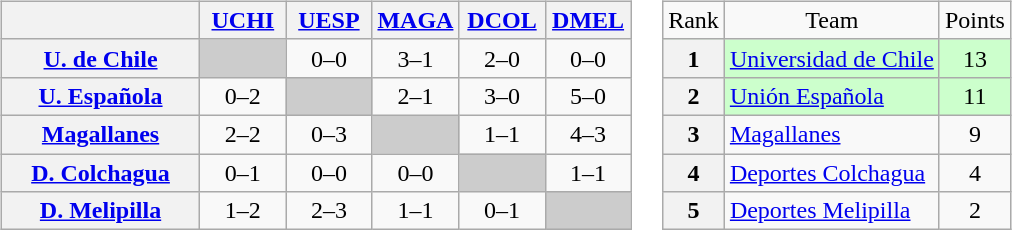<table>
<tr>
<td><br><table class="wikitable" style="text-align:center">
<tr>
<th width="125"> </th>
<th width="50"><a href='#'>UCHI</a></th>
<th width="50"><a href='#'>UESP</a></th>
<th width="50"><a href='#'>MAGA</a></th>
<th width="50"><a href='#'>DCOL</a></th>
<th width="50"><a href='#'>DMEL</a></th>
</tr>
<tr>
<th><a href='#'>U. de Chile</a></th>
<td bgcolor="#CCCCCC"></td>
<td>0–0</td>
<td>3–1</td>
<td>2–0</td>
<td>0–0</td>
</tr>
<tr>
<th><a href='#'>U. Española</a></th>
<td>0–2</td>
<td bgcolor="#CCCCCC"></td>
<td>2–1</td>
<td>3–0</td>
<td>5–0</td>
</tr>
<tr>
<th><a href='#'>Magallanes</a></th>
<td>2–2</td>
<td>0–3</td>
<td bgcolor="#CCCCCC"></td>
<td>1–1</td>
<td>4–3</td>
</tr>
<tr>
<th><a href='#'>D. Colchagua</a></th>
<td>0–1</td>
<td>0–0</td>
<td>0–0</td>
<td bgcolor="#CCCCCC"></td>
<td>1–1</td>
</tr>
<tr>
<th><a href='#'>D. Melipilla</a></th>
<td>1–2</td>
<td>2–3</td>
<td>1–1</td>
<td>0–1</td>
<td bgcolor="#CCCCCC"></td>
</tr>
</table>
</td>
<td><br><table class="wikitable" style="text-align: center;">
<tr>
<td>Rank</td>
<td>Team</td>
<td>Points</td>
</tr>
<tr bgcolor="#ccffcc">
<th>1</th>
<td style="text-align: left;"><a href='#'>Universidad de Chile</a></td>
<td>13</td>
</tr>
<tr bgcolor=#ccffcc>
<th>2</th>
<td style="text-align: left;"><a href='#'>Unión Española</a></td>
<td>11</td>
</tr>
<tr>
<th>3</th>
<td style="text-align: left;"><a href='#'>Magallanes</a></td>
<td>9</td>
</tr>
<tr>
<th>4</th>
<td style="text-align: left;"><a href='#'>Deportes Colchagua</a></td>
<td>4</td>
</tr>
<tr>
<th>5</th>
<td style="text-align: left;"><a href='#'>Deportes Melipilla</a></td>
<td>2</td>
</tr>
</table>
</td>
</tr>
</table>
